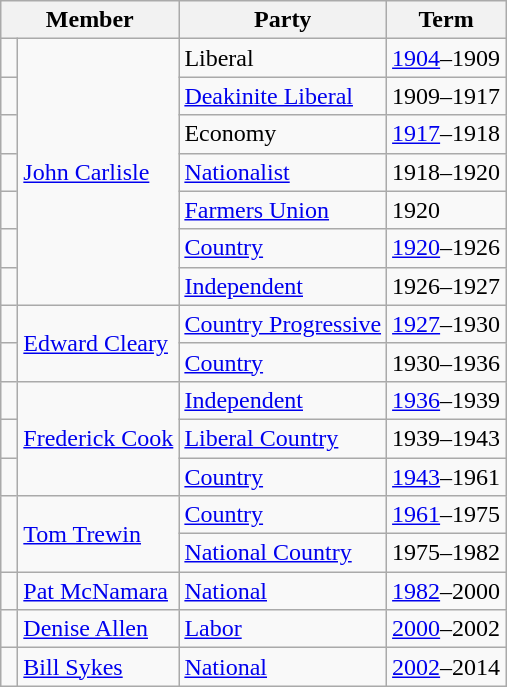<table class="wikitable">
<tr>
<th colspan="2" scope="colgroup">Member</th>
<th scope="col">Party</th>
<th scope="col">Term</th>
</tr>
<tr>
<td></td>
<td rowspan=7><a href='#'>John Carlisle</a></td>
<td>Liberal</td>
<td><a href='#'>1904</a>–1909</td>
</tr>
<tr>
<td> </td>
<td><a href='#'>Deakinite Liberal</a></td>
<td>1909–1917</td>
</tr>
<tr>
<td> </td>
<td>Economy</td>
<td><a href='#'>1917</a>–1918</td>
</tr>
<tr>
<td> </td>
<td><a href='#'>Nationalist</a></td>
<td>1918–1920</td>
</tr>
<tr>
<td> </td>
<td><a href='#'>Farmers Union</a></td>
<td>1920</td>
</tr>
<tr>
<td> </td>
<td><a href='#'>Country</a></td>
<td><a href='#'>1920</a>–1926</td>
</tr>
<tr>
<td> </td>
<td><a href='#'>Independent</a></td>
<td>1926–1927</td>
</tr>
<tr>
<td> </td>
<td rowspan=2><a href='#'>Edward Cleary</a></td>
<td><a href='#'>Country Progressive</a></td>
<td><a href='#'>1927</a>–1930</td>
</tr>
<tr>
<td> </td>
<td><a href='#'>Country</a></td>
<td>1930–1936</td>
</tr>
<tr>
<td> </td>
<td rowspan=3><a href='#'>Frederick Cook</a></td>
<td><a href='#'>Independent</a></td>
<td><a href='#'>1936</a>–1939</td>
</tr>
<tr>
<td> </td>
<td><a href='#'>Liberal Country</a></td>
<td>1939–1943</td>
</tr>
<tr>
<td> </td>
<td><a href='#'>Country</a></td>
<td><a href='#'>1943</a>–1961</td>
</tr>
<tr>
<td rowspan=2 > </td>
<td rowspan=2><a href='#'>Tom Trewin</a></td>
<td><a href='#'>Country</a></td>
<td><a href='#'>1961</a>–1975</td>
</tr>
<tr>
<td><a href='#'>National Country</a></td>
<td>1975–1982</td>
</tr>
<tr>
<td> </td>
<td><a href='#'>Pat McNamara</a></td>
<td><a href='#'>National</a></td>
<td><a href='#'>1982</a>–2000</td>
</tr>
<tr>
<td> </td>
<td><a href='#'>Denise Allen</a></td>
<td><a href='#'>Labor</a></td>
<td><a href='#'>2000</a>–2002</td>
</tr>
<tr>
<td> </td>
<td><a href='#'>Bill Sykes</a></td>
<td><a href='#'>National</a></td>
<td><a href='#'>2002</a>–2014</td>
</tr>
</table>
